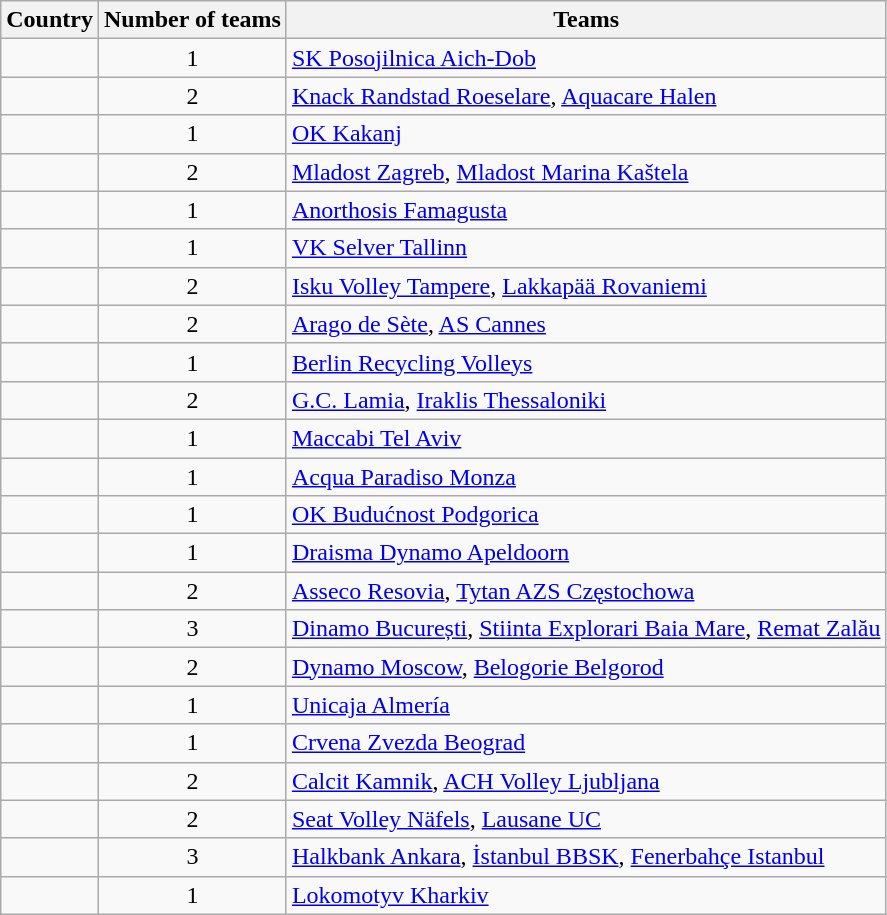<table class="wikitable sortable" style="text-align:left">
<tr>
<th>Country</th>
<th>Number of teams</th>
<th>Teams</th>
</tr>
<tr>
<td></td>
<td align="center">1</td>
<td><a href='#'>SK Posojilnica Aich-Dob</a></td>
</tr>
<tr>
<td></td>
<td align="center">2</td>
<td><a href='#'>Knack Randstad Roeselare</a>, <a href='#'>Aquacare Halen</a></td>
</tr>
<tr>
<td></td>
<td align="center">1</td>
<td><a href='#'>OK Kakanj</a></td>
</tr>
<tr>
<td></td>
<td align="center">2</td>
<td><a href='#'>Mladost Zagreb</a>, <a href='#'>Mladost Marina Kaštela</a></td>
</tr>
<tr>
<td></td>
<td align="center">1</td>
<td><a href='#'>Anorthosis Famagusta</a></td>
</tr>
<tr>
<td></td>
<td align="center">1</td>
<td><a href='#'>VK Selver Tallinn</a></td>
</tr>
<tr>
<td></td>
<td align="center">2</td>
<td><a href='#'>Isku Volley Tampere</a>, <a href='#'>Lakkapää Rovaniemi</a></td>
</tr>
<tr>
<td></td>
<td align="center">2</td>
<td><a href='#'>Arago de Sète</a>, <a href='#'>AS Cannes</a></td>
</tr>
<tr>
<td></td>
<td align="center">1</td>
<td><a href='#'>Berlin Recycling Volleys</a></td>
</tr>
<tr>
<td></td>
<td align="center">2</td>
<td><a href='#'>G.C. Lamia</a>, <a href='#'>Iraklis Thessaloniki</a></td>
</tr>
<tr>
<td></td>
<td align="center">1</td>
<td><a href='#'>Maccabi Tel Aviv</a></td>
</tr>
<tr>
<td></td>
<td align="center">1</td>
<td><a href='#'>Acqua Paradiso Monza</a></td>
</tr>
<tr>
<td></td>
<td align="center">1</td>
<td><a href='#'>OK Budućnost Podgorica</a></td>
</tr>
<tr>
<td></td>
<td align="center">1</td>
<td><a href='#'>Draisma Dynamo Apeldoorn</a></td>
</tr>
<tr>
<td></td>
<td align="center">2</td>
<td><a href='#'>Asseco Resovia</a>, <a href='#'>Tytan AZS Częstochowa</a></td>
</tr>
<tr>
<td></td>
<td align="center">3</td>
<td><a href='#'>Dinamo București</a>, <a href='#'>Stiinta Explorari Baia Mare</a>, <a href='#'>Remat Zalău</a></td>
</tr>
<tr>
<td></td>
<td align="center">2</td>
<td><a href='#'>Dynamo Moscow</a>, <a href='#'>Belogorie Belgorod</a></td>
</tr>
<tr>
<td></td>
<td align="center">1</td>
<td><a href='#'>Unicaja Almería</a></td>
</tr>
<tr>
<td></td>
<td align="center">1</td>
<td><a href='#'>Crvena Zvezda Beograd</a></td>
</tr>
<tr>
<td></td>
<td align="center">2</td>
<td><a href='#'>Calcit Kamnik</a>, <a href='#'>ACH Volley Ljubljana</a></td>
</tr>
<tr>
<td></td>
<td align="center">2</td>
<td><a href='#'>Seat Volley Näfels</a>, <a href='#'>Lausane UC</a></td>
</tr>
<tr>
<td></td>
<td align="center">3</td>
<td><a href='#'>Halkbank Ankara</a>, <a href='#'>İstanbul BBSK</a>, <a href='#'>Fenerbahçe Istanbul</a></td>
</tr>
<tr>
<td></td>
<td align="center">1</td>
<td><a href='#'>Lokomotyv Kharkiv</a></td>
</tr>
</table>
